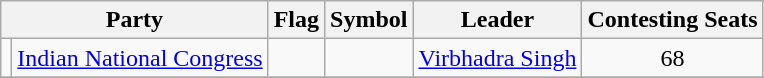<table class="wikitable" style="text-align:center">
<tr>
<th colspan="2">Party</th>
<th>Flag</th>
<th>Symbol</th>
<th>Leader</th>
<th>Contesting Seats</th>
</tr>
<tr>
<td></td>
<td><a href='#'>Indian National Congress</a></td>
<td></td>
<td></td>
<td><a href='#'>Virbhadra Singh</a></td>
<td>68</td>
</tr>
<tr>
</tr>
</table>
